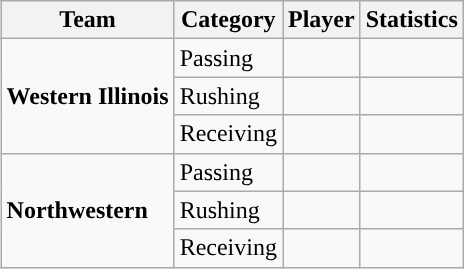<table class="wikitable" style="float: right;">
<tr>
<th>Team</th>
<th>Category</th>
<th>Player</th>
<th>Statistics</th>
</tr>
<tr>
<td rowspan=3><strong>Western Illinois</strong></td>
<td>Passing</td>
<td></td>
<td></td>
</tr>
<tr>
<td>Rushing</td>
<td></td>
<td></td>
</tr>
<tr>
<td>Receiving</td>
<td></td>
<td></td>
</tr>
<tr>
<td rowspan=3><strong>Northwestern</strong></td>
<td>Passing</td>
<td></td>
<td></td>
</tr>
<tr>
<td>Rushing</td>
<td></td>
<td></td>
</tr>
<tr>
<td>Receiving</td>
<td></td>
<td></td>
</tr>
</table>
